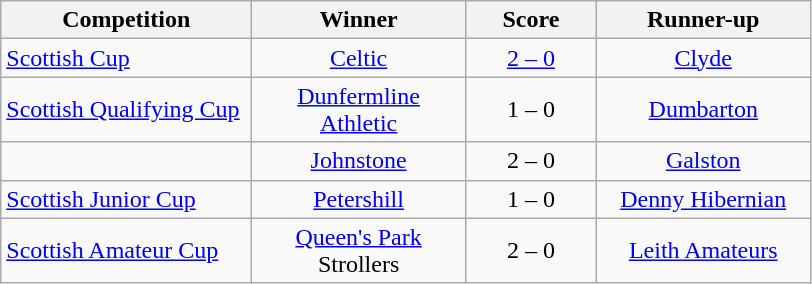<table class="wikitable" style="text-align: center;">
<tr>
<th width=160>Competition</th>
<th width=135>Winner</th>
<th width=80>Score</th>
<th width=135>Runner-up</th>
</tr>
<tr>
<td align=left><a href='#'>Scottish Cup</a></td>
<td><a href='#'>Celtic</a></td>
<td><a href='#'>2 – 0</a></td>
<td><a href='#'>Clyde</a></td>
</tr>
<tr>
<td align=left><a href='#'>Scottish Qualifying Cup</a></td>
<td><a href='#'>Dunfermline Athletic</a></td>
<td>1 – 0</td>
<td><a href='#'>Dumbarton</a></td>
</tr>
<tr>
<td align=left></td>
<td><a href='#'>Johnstone</a></td>
<td>2 – 0</td>
<td><a href='#'>Galston</a></td>
</tr>
<tr>
<td align=left><a href='#'>Scottish Junior Cup</a></td>
<td><a href='#'>Petershill</a></td>
<td>1 – 0</td>
<td><a href='#'>Denny Hibernian</a></td>
</tr>
<tr>
<td align=left><a href='#'>Scottish Amateur Cup</a></td>
<td><a href='#'>Queen's Park</a> Strollers</td>
<td>2 – 0</td>
<td><a href='#'>Leith Amateurs</a></td>
</tr>
</table>
